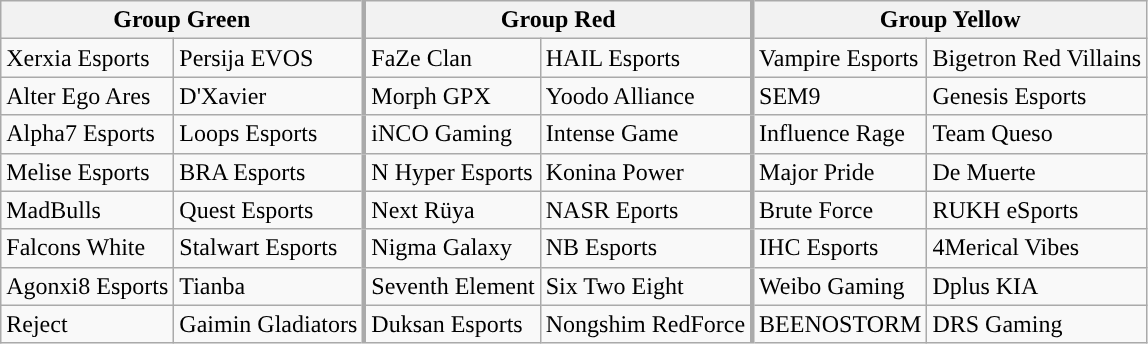<table class="wikitable" style="text-align:left">
<tr>
<th colspan="2" style="text-align:center; border-right-width:3px !important">Group Green</th>
<th colspan="2" style="text-align:center; border-right-width:3px !important">Group Red</th>
<th colspan="2" style="text-align:center !important">Group Yellow</th>
</tr>
<tr>
<td>Xerxia Esports</td>
<td style="border-right-width:3px !important">Persija EVOS</td>
<td>FaZe Clan</td>
<td style="border-right-width:3px !important">HAIL Esports</td>
<td>Vampire Esports</td>
<td>Bigetron Red Villains</td>
</tr>
<tr>
<td>Alter Ego Ares</td>
<td style="border-right-width:3px !important">D'Xavier</td>
<td>Morph GPX</td>
<td style="border-right-width:3px !important">Yoodo Alliance</td>
<td>SEM9</td>
<td>Genesis Esports</td>
</tr>
<tr>
<td>Alpha7 Esports</td>
<td style="border-right-width:3px !important">Loops Esports</td>
<td>iNCO Gaming</td>
<td style="border-right-width:3px !important">Intense Game</td>
<td>Influence Rage</td>
<td>Team Queso</td>
</tr>
<tr>
<td>Melise Esports</td>
<td style="border-right-width:3px !important">BRA Esports</td>
<td>N Hyper Esports</td>
<td style="border-right-width:3px !important">Konina Power</td>
<td>Major Pride</td>
<td>De Muerte</td>
</tr>
<tr>
<td>MadBulls</td>
<td style="border-right-width:3px !important">Quest Esports</td>
<td>Next Rüya</td>
<td style="border-right-width:3px !important">NASR Eports</td>
<td>Brute Force</td>
<td>RUKH eSports</td>
</tr>
<tr>
<td>Falcons White</td>
<td style="border-right-width:3px !important">Stalwart Esports</td>
<td>Nigma Galaxy</td>
<td style="border-right-width:3px !important">NB Esports</td>
<td>IHC Esports</td>
<td>4Merical Vibes</td>
</tr>
<tr>
<td>Agonxi8 Esports</td>
<td style="border-right-width:3px !important">Tianba</td>
<td>Seventh Element</td>
<td style="border-right-width:3px !important">Six Two Eight</td>
<td>Weibo Gaming</td>
<td>Dplus KIA</td>
</tr>
<tr>
<td>Reject</td>
<td style="border-right-width:3px !important">Gaimin Gladiators</td>
<td>Duksan Esports</td>
<td style="border-right-width:3px !important">Nongshim RedForce</td>
<td>BEENOSTORM</td>
<td>DRS Gaming</td>
</tr>
</table>
